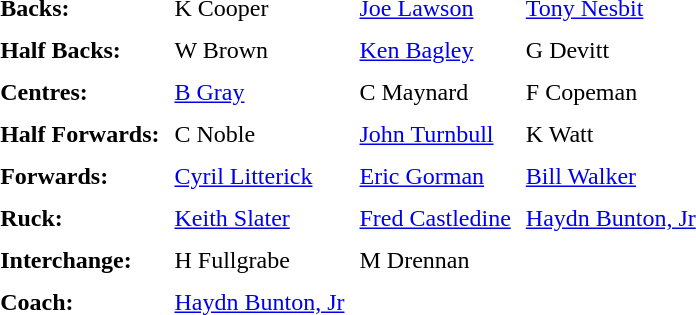<table border="0" cellpadding="4" cellspacing="2" align="center">
<tr>
<td><strong>Backs:</strong></td>
<td>K Cooper</td>
<td><a href='#'>Joe Lawson</a></td>
<td><a href='#'>Tony Nesbit</a></td>
</tr>
<tr>
<td><strong>Half Backs:</strong></td>
<td>W Brown</td>
<td><a href='#'>Ken Bagley</a></td>
<td>G Devitt</td>
</tr>
<tr>
<td><strong>Centres:</strong></td>
<td><a href='#'>B Gray</a></td>
<td>C Maynard</td>
<td>F Copeman</td>
</tr>
<tr>
<td><strong>Half Forwards:</strong></td>
<td>C Noble</td>
<td><a href='#'>John Turnbull</a></td>
<td>K Watt</td>
</tr>
<tr>
<td><strong>Forwards:</strong></td>
<td><a href='#'>Cyril Litterick</a></td>
<td><a href='#'>Eric Gorman</a></td>
<td><a href='#'>Bill Walker</a></td>
</tr>
<tr>
<td><strong>Ruck:</strong></td>
<td><a href='#'>Keith Slater</a></td>
<td><a href='#'>Fred Castledine</a></td>
<td><a href='#'>Haydn Bunton, Jr</a></td>
</tr>
<tr>
<td><strong>Interchange:</strong></td>
<td>H Fullgrabe</td>
<td>M Drennan</td>
<td></td>
</tr>
<tr>
<td><strong>Coach:</strong></td>
<td><a href='#'>Haydn Bunton, Jr</a></td>
</tr>
</table>
